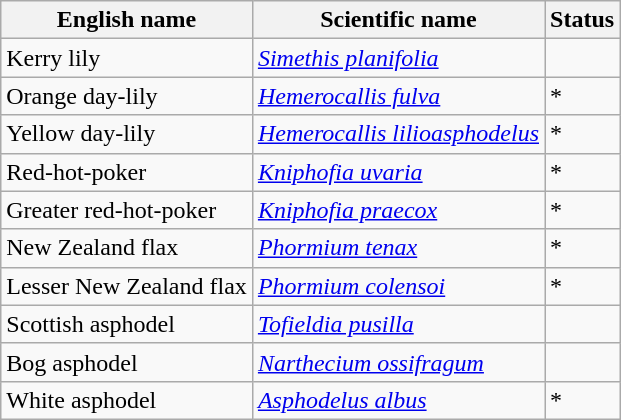<table class="wikitable" |>
<tr>
<th>English name</th>
<th>Scientific name</th>
<th>Status</th>
</tr>
<tr>
<td>Kerry lily</td>
<td><em><a href='#'>Simethis planifolia</a></em></td>
<td></td>
</tr>
<tr>
<td>Orange day-lily</td>
<td><em><a href='#'>Hemerocallis fulva</a></em></td>
<td>*</td>
</tr>
<tr>
<td>Yellow day-lily</td>
<td><em><a href='#'>Hemerocallis lilioasphodelus</a></em></td>
<td>*</td>
</tr>
<tr>
<td>Red-hot-poker</td>
<td><em><a href='#'>Kniphofia uvaria</a></em></td>
<td>*</td>
</tr>
<tr>
<td>Greater red-hot-poker</td>
<td><em><a href='#'>Kniphofia praecox</a></em></td>
<td>*</td>
</tr>
<tr>
<td>New Zealand flax</td>
<td><em><a href='#'>Phormium tenax</a></em></td>
<td>*</td>
</tr>
<tr>
<td>Lesser New Zealand flax</td>
<td><em><a href='#'>Phormium colensoi</a></em></td>
<td>*</td>
</tr>
<tr>
<td>Scottish asphodel</td>
<td><em><a href='#'>Tofieldia pusilla</a></em></td>
<td></td>
</tr>
<tr>
<td>Bog asphodel</td>
<td><em><a href='#'>Narthecium ossifragum</a></em></td>
<td></td>
</tr>
<tr>
<td>White asphodel</td>
<td><em><a href='#'>Asphodelus albus</a></em></td>
<td>*</td>
</tr>
</table>
